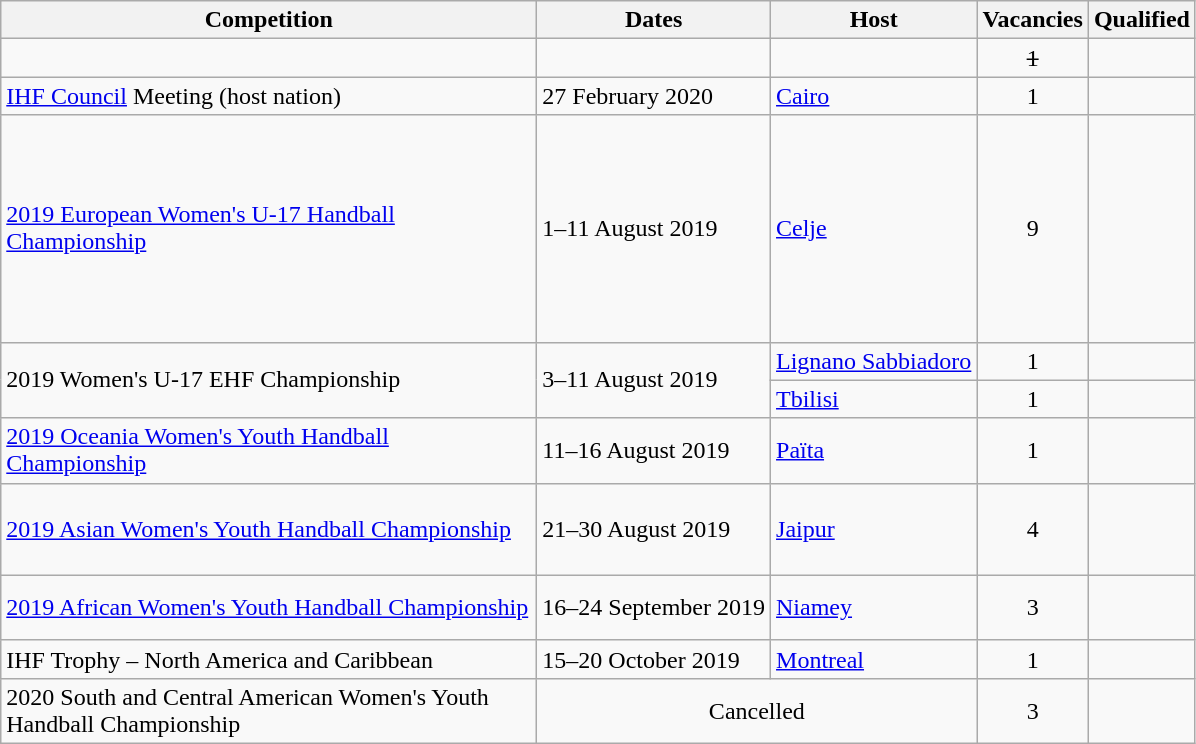<table class="wikitable">
<tr>
<th width=350>Competition</th>
<th>Dates</th>
<th>Host</th>
<th>Vacancies</th>
<th>Qualified</th>
</tr>
<tr>
<td></td>
<td></td>
<td></td>
<td align=center><s>1</s></td>
<td><s></s></td>
</tr>
<tr>
<td><a href='#'>IHF Council</a> Meeting (host nation)</td>
<td>27 February 2020</td>
<td> <a href='#'>Cairo</a></td>
<td align=center>1</td>
<td></td>
</tr>
<tr>
<td><a href='#'>2019 European Women's U-17 Handball Championship</a></td>
<td>1–11 August 2019</td>
<td> <a href='#'>Celje</a></td>
<td align=center>9</td>
<td><br><br><br><br><br><br><br><br></td>
</tr>
<tr>
<td rowspan=2>2019 Women's U-17 EHF Championship</td>
<td rowspan=2>3–11 August 2019</td>
<td> <a href='#'>Lignano Sabbiadoro</a></td>
<td align=center>1</td>
<td></td>
</tr>
<tr>
<td> <a href='#'>Tbilisi</a></td>
<td align=center>1</td>
<td></td>
</tr>
<tr>
<td><a href='#'>2019 Oceania Women's Youth Handball Championship</a></td>
<td>11–16 August 2019</td>
<td> <a href='#'>Païta</a></td>
<td align=center>1</td>
<td></td>
</tr>
<tr>
<td><a href='#'>2019 Asian Women's Youth Handball Championship</a></td>
<td>21–30 August 2019</td>
<td> <a href='#'>Jaipur</a></td>
<td align=center>4</td>
<td><br><br><br></td>
</tr>
<tr>
<td><a href='#'>2019 African Women's Youth Handball Championship</a></td>
<td>16–24 September 2019</td>
<td> <a href='#'>Niamey</a></td>
<td align=center>3</td>
<td><br><br></td>
</tr>
<tr>
<td>IHF Trophy – North America and Caribbean</td>
<td>15–20 October 2019</td>
<td> <a href='#'>Montreal</a></td>
<td align=center>1</td>
<td></td>
</tr>
<tr>
<td>2020 South and Central American Women's Youth Handball Championship</td>
<td colspan=2 align=center>Cancelled</td>
<td align=center>3</td>
<td><br><br></td>
</tr>
</table>
